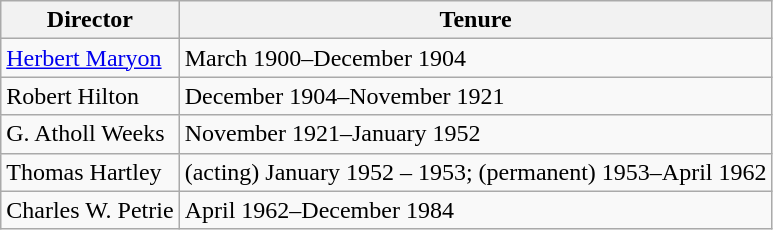<table class="wikitable">
<tr>
<th>Director</th>
<th>Tenure</th>
</tr>
<tr>
<td><a href='#'>Herbert Maryon</a></td>
<td>March 1900–December 1904</td>
</tr>
<tr>
<td>Robert Hilton</td>
<td>December 1904–November 1921</td>
</tr>
<tr>
<td>G. Atholl Weeks</td>
<td>November 1921–January 1952</td>
</tr>
<tr>
<td>Thomas Hartley</td>
<td>(acting) January 1952 – 1953; (permanent) 1953–April 1962</td>
</tr>
<tr>
<td>Charles W. Petrie</td>
<td>April 1962–December 1984</td>
</tr>
</table>
